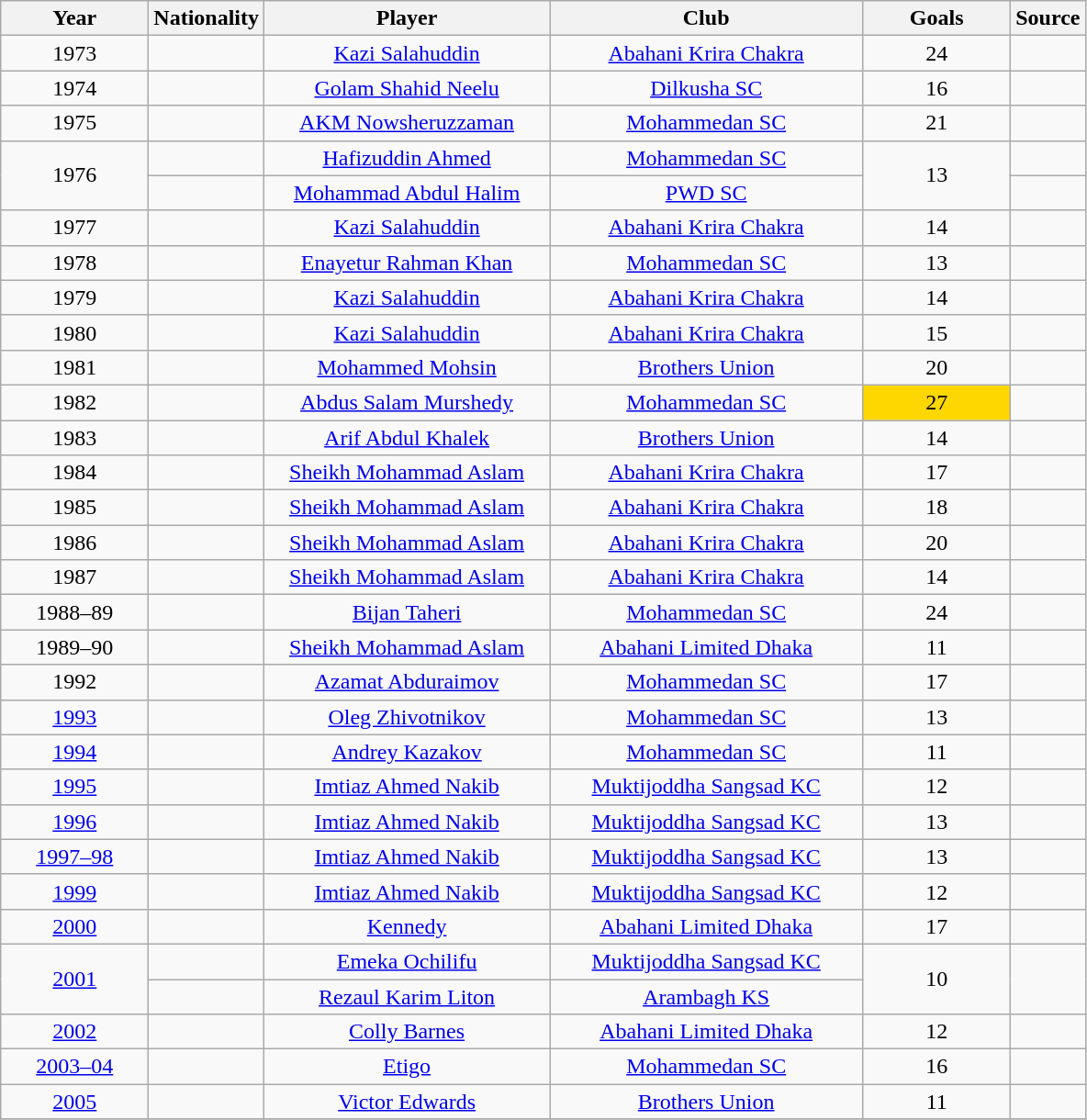<table class="wikitable" style="text-align:center">
<tr>
<th width="100">Year</th>
<th width="50">Nationality</th>
<th width="200">Player</th>
<th width="220">Club</th>
<th width="100">Goals</th>
<th width="30">Source</th>
</tr>
<tr>
<td>1973</td>
<td></td>
<td><a href='#'>Kazi Salahuddin</a></td>
<td><a href='#'>Abahani Krira Chakra</a></td>
<td>24</td>
<td></td>
</tr>
<tr>
<td>1974</td>
<td></td>
<td><a href='#'>Golam Shahid Neelu</a></td>
<td><a href='#'>Dilkusha SC</a></td>
<td>16</td>
<td></td>
</tr>
<tr>
<td>1975</td>
<td></td>
<td><a href='#'>AKM Nowsheruzzaman</a></td>
<td><a href='#'>Mohammedan SC</a></td>
<td>21</td>
<td></td>
</tr>
<tr>
<td rowspan="2">1976</td>
<td></td>
<td><a href='#'>Hafizuddin Ahmed</a></td>
<td><a href='#'>Mohammedan SC</a></td>
<td rowspan="2">13</td>
<td></td>
</tr>
<tr>
<td></td>
<td><a href='#'>Mohammad Abdul Halim</a></td>
<td><a href='#'>PWD SC</a></td>
<td></td>
</tr>
<tr>
<td>1977</td>
<td></td>
<td><a href='#'>Kazi Salahuddin</a></td>
<td><a href='#'>Abahani Krira Chakra</a></td>
<td>14</td>
<td></td>
</tr>
<tr>
<td>1978</td>
<td></td>
<td><a href='#'>Enayetur Rahman Khan</a></td>
<td><a href='#'>Mohammedan SC</a></td>
<td>13</td>
<td></td>
</tr>
<tr>
<td>1979</td>
<td></td>
<td><a href='#'>Kazi Salahuddin</a></td>
<td><a href='#'>Abahani Krira Chakra</a></td>
<td>14</td>
<td></td>
</tr>
<tr>
<td>1980</td>
<td></td>
<td><a href='#'>Kazi Salahuddin</a></td>
<td><a href='#'>Abahani Krira Chakra</a></td>
<td>15</td>
<td></td>
</tr>
<tr>
<td>1981</td>
<td></td>
<td><a href='#'>Mohammed Mohsin</a></td>
<td><a href='#'>Brothers Union</a></td>
<td>20</td>
<td></td>
</tr>
<tr>
<td>1982</td>
<td></td>
<td><a href='#'>Abdus Salam Murshedy</a></td>
<td><a href='#'>Mohammedan SC</a></td>
<td style="background:Gold;">27</td>
<td></td>
</tr>
<tr>
<td>1983</td>
<td></td>
<td><a href='#'>Arif Abdul Khalek</a></td>
<td><a href='#'>Brothers Union</a></td>
<td>14</td>
<td></td>
</tr>
<tr>
<td>1984</td>
<td></td>
<td><a href='#'>Sheikh Mohammad Aslam</a></td>
<td><a href='#'>Abahani Krira Chakra</a></td>
<td>17</td>
<td></td>
</tr>
<tr>
<td>1985</td>
<td></td>
<td><a href='#'>Sheikh Mohammad Aslam</a></td>
<td><a href='#'>Abahani Krira Chakra</a></td>
<td>18</td>
<td></td>
</tr>
<tr>
<td>1986</td>
<td></td>
<td><a href='#'>Sheikh Mohammad Aslam</a></td>
<td><a href='#'>Abahani Krira Chakra</a></td>
<td>20</td>
<td></td>
</tr>
<tr>
<td>1987</td>
<td></td>
<td><a href='#'>Sheikh Mohammad Aslam</a></td>
<td><a href='#'>Abahani Krira Chakra</a></td>
<td>14</td>
<td></td>
</tr>
<tr>
<td>1988–89</td>
<td></td>
<td><a href='#'>Bijan Taheri</a></td>
<td><a href='#'>Mohammedan SC</a></td>
<td>24</td>
<td></td>
</tr>
<tr>
<td>1989–90</td>
<td></td>
<td><a href='#'>Sheikh Mohammad Aslam</a></td>
<td><a href='#'>Abahani Limited Dhaka</a></td>
<td>11</td>
<td></td>
</tr>
<tr>
<td>1992</td>
<td></td>
<td><a href='#'>Azamat Abduraimov</a></td>
<td><a href='#'>Mohammedan SC</a></td>
<td>17</td>
<td></td>
</tr>
<tr>
<td><a href='#'>1993</a></td>
<td></td>
<td><a href='#'>Oleg Zhivotnikov</a></td>
<td><a href='#'>Mohammedan SC</a></td>
<td>13</td>
<td></td>
</tr>
<tr>
<td><a href='#'>1994</a></td>
<td></td>
<td><a href='#'>Andrey Kazakov</a></td>
<td><a href='#'>Mohammedan SC</a></td>
<td>11</td>
<td></td>
</tr>
<tr>
<td><a href='#'>1995</a></td>
<td></td>
<td><a href='#'>Imtiaz Ahmed Nakib</a></td>
<td><a href='#'>Muktijoddha Sangsad KC</a></td>
<td>12</td>
<td></td>
</tr>
<tr>
<td><a href='#'>1996</a></td>
<td></td>
<td><a href='#'>Imtiaz Ahmed Nakib</a></td>
<td><a href='#'>Muktijoddha Sangsad KC</a></td>
<td>13</td>
<td></td>
</tr>
<tr>
<td><a href='#'>1997–98</a></td>
<td></td>
<td><a href='#'>Imtiaz Ahmed Nakib</a></td>
<td><a href='#'>Muktijoddha Sangsad KC</a></td>
<td>13</td>
<td></td>
</tr>
<tr>
<td><a href='#'>1999</a></td>
<td></td>
<td><a href='#'>Imtiaz Ahmed Nakib</a></td>
<td><a href='#'>Muktijoddha Sangsad KC</a></td>
<td>12</td>
<td></td>
</tr>
<tr>
<td><a href='#'>2000</a></td>
<td></td>
<td><a href='#'>Kennedy</a></td>
<td><a href='#'>Abahani Limited Dhaka</a></td>
<td>17</td>
</tr>
<tr>
<td rowspan=2><a href='#'>2001</a></td>
<td></td>
<td><a href='#'>Emeka Ochilifu</a></td>
<td><a href='#'>Muktijoddha Sangsad KC</a></td>
<td rowspan=2>10</td>
<td rowspan=2></td>
</tr>
<tr>
<td></td>
<td><a href='#'>Rezaul Karim Liton</a></td>
<td><a href='#'>Arambagh KS</a></td>
</tr>
<tr>
<td><a href='#'>2002</a></td>
<td></td>
<td><a href='#'>Colly Barnes</a></td>
<td><a href='#'>Abahani Limited Dhaka</a></td>
<td>12</td>
<td></td>
</tr>
<tr>
<td><a href='#'>2003–04</a></td>
<td></td>
<td><a href='#'>Etigo</a></td>
<td><a href='#'>Mohammedan SC</a></td>
<td>16</td>
<td></td>
</tr>
<tr>
<td><a href='#'>2005</a></td>
<td></td>
<td><a href='#'>Victor Edwards</a></td>
<td><a href='#'>Brothers Union</a></td>
<td>11</td>
<td></td>
</tr>
<tr>
</tr>
</table>
